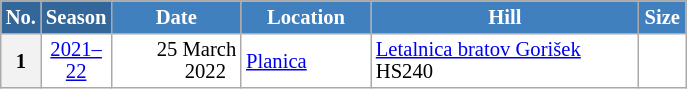<table class="wikitable sortable" style="font-size:86%; line-height:15px; text-align:left; border:grey solid 1px; border-collapse:collapse; background:#ffffff;">
<tr style="background:#efefef;">
<th style="background-color:#369; color:white; width:10px;">No.</th>
<th style="background-color:#369; color:white;  width:30px;">Season</th>
<th style="background-color:#4180be; color:white; width:80px;">Date</th>
<th style="background-color:#4180be; color:white; width:80px;">Location</th>
<th style="background-color:#4180be; color:white; width:172px;">Hill</th>
<th style="background-color:#4180be; color:white; width:25px;">Size</th>
</tr>
<tr>
<th scope=row scope="row" style="text-align:center;">1</th>
<td align=center><a href='#'>2021–22</a></td>
<td align=right>25 March 2022  </td>
<td> <a href='#'>Planica</a></td>
<td><a href='#'>Letalnica bratov Gorišek</a> HS240</td>
<td align=center></td>
</tr>
</table>
